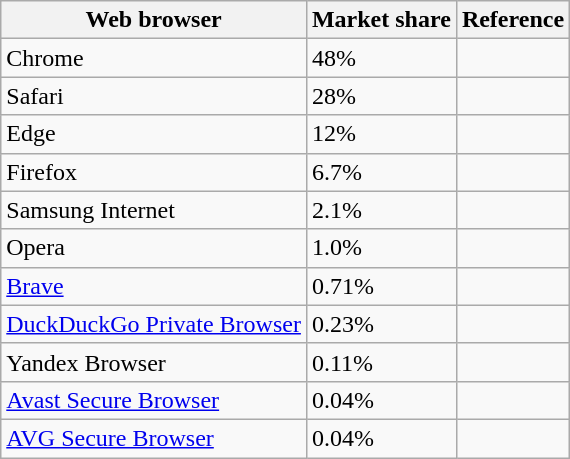<table class="wikitable sortable">
<tr>
<th>Web browser</th>
<th>Market share</th>
<th>Reference</th>
</tr>
<tr>
<td>Chrome</td>
<td>48%</td>
<td></td>
</tr>
<tr>
<td>Safari</td>
<td>28%</td>
<td></td>
</tr>
<tr>
<td>Edge</td>
<td>12%</td>
<td></td>
</tr>
<tr>
<td>Firefox</td>
<td>6.7%</td>
<td></td>
</tr>
<tr>
<td>Samsung Internet</td>
<td>2.1%</td>
<td></td>
</tr>
<tr>
<td>Opera</td>
<td>1.0%</td>
<td></td>
</tr>
<tr>
<td><a href='#'>Brave</a></td>
<td>0.71%</td>
<td></td>
</tr>
<tr>
<td><a href='#'>DuckDuckGo Private Browser</a></td>
<td>0.23%</td>
<td></td>
</tr>
<tr>
<td>Yandex Browser</td>
<td>0.11%</td>
<td></td>
</tr>
<tr>
<td><a href='#'>Avast Secure Browser</a></td>
<td>0.04%</td>
<td></td>
</tr>
<tr>
<td><a href='#'>AVG Secure Browser</a></td>
<td>0.04%</td>
<td></td>
</tr>
</table>
